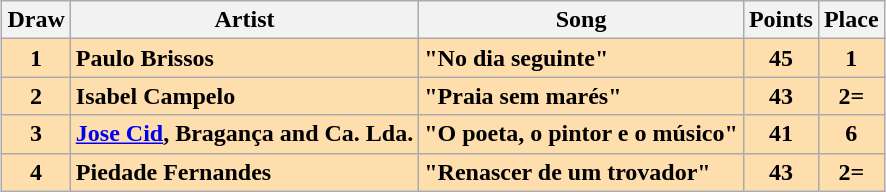<table class="sortable wikitable" style="margin: 1em auto 1em auto; text-align:center">
<tr>
<th>Draw</th>
<th>Artist</th>
<th>Song</th>
<th>Points</th>
<th>Place</th>
</tr>
<tr style="font-weight:bold;background:navajowhite;">
<td>1</td>
<td align="left">Paulo Brissos</td>
<td align="left">"No dia seguinte"</td>
<td>45</td>
<td>1</td>
</tr>
<tr style="font-weight:bold;background:navajowhite;">
<td>2</td>
<td align="left">Isabel Campelo</td>
<td align="left">"Praia sem marés"</td>
<td>43</td>
<td>2=</td>
</tr>
<tr style="font-weight:bold;background:navajowhite;">
<td>3</td>
<td align="left"><a href='#'>Jose Cid</a>, Bragança and Ca. Lda.</td>
<td align="left">"O poeta, o pintor e o músico"</td>
<td>41</td>
<td>6</td>
</tr>
<tr style="font-weight:bold;background:navajowhite;">
<td>4</td>
<td align="left">Piedade Fernandes</td>
<td align="left">"Renascer de um trovador"</td>
<td>43</td>
<td>2=</td>
</tr>
</table>
